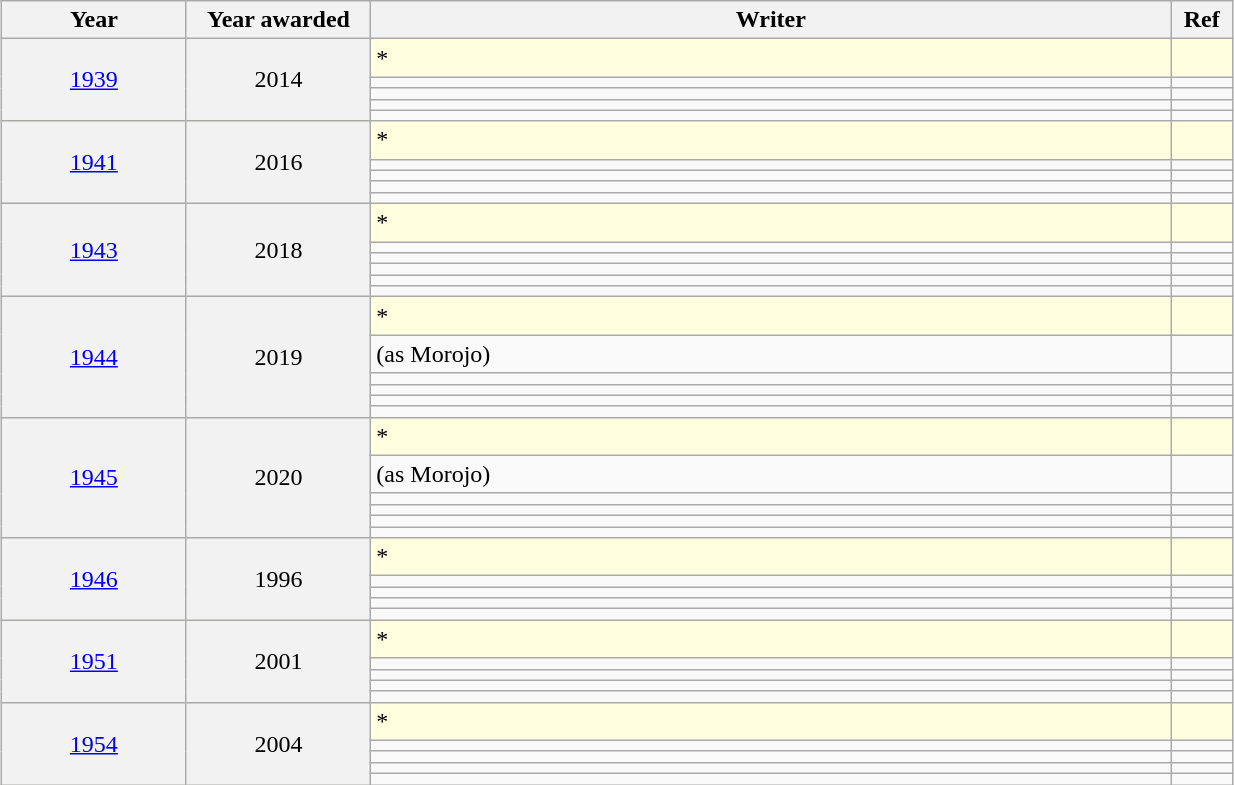<table class="sortable wikitable" width="65%" cellpadding="5" style="margin: 1em auto 1em auto">
<tr>
<th width="15%" scope="col">Year</th>
<th width="15%" scope="col">Year awarded</th>
<th width="65%" scope="col">Writer</th>
<th width="5%" scope="col" class="unsortable">Ref</th>
</tr>
<tr style="background:lightyellow;">
<th scope="rowgroup" align="center" rowspan="5" style="font-weight:normal;"><a href='#'>1939</a></th>
<th align="center" rowspan="5" style="font-weight:normal;">2014</th>
<td>*</td>
<td align="center"></td>
</tr>
<tr>
<td></td>
<td align="center"></td>
</tr>
<tr>
<td></td>
<td align="center"></td>
</tr>
<tr>
<td></td>
<td align="center"></td>
</tr>
<tr>
<td></td>
<td align="center"></td>
</tr>
<tr style="background:lightyellow;">
<th scope="rowgroup" align="center" rowspan="5" style="font-weight:normal;"><a href='#'>1941</a></th>
<th align="center" rowspan="5" style="font-weight:normal;">2016</th>
<td>*</td>
<td align="center"></td>
</tr>
<tr>
<td></td>
<td align="center"></td>
</tr>
<tr>
<td></td>
<td align="center"></td>
</tr>
<tr>
<td></td>
<td align="center"></td>
</tr>
<tr>
<td></td>
<td align="center"></td>
</tr>
<tr style="background:lightyellow;">
<th scope="rowgroup" align="center" rowspan="6" style="font-weight:normal;"><a href='#'>1943</a></th>
<th align="center" rowspan="6" style="font-weight:normal;">2018</th>
<td>*</td>
<td align="center"></td>
</tr>
<tr>
<td></td>
<td align="center"></td>
</tr>
<tr>
<td></td>
<td align="center"></td>
</tr>
<tr>
<td></td>
<td align="center"></td>
</tr>
<tr>
<td></td>
<td align="center"></td>
</tr>
<tr>
<td></td>
<td align="center"></td>
</tr>
<tr style="background:lightyellow;">
<th scope="rowgroup" align="center" rowspan="6" style="font-weight:normal;"><a href='#'>1944</a></th>
<th align="center" rowspan="6" style="font-weight:normal;">2019</th>
<td>*</td>
<td align="center"></td>
</tr>
<tr>
<td> (as Morojo)</td>
<td align="center"></td>
</tr>
<tr>
<td></td>
<td align="center"></td>
</tr>
<tr>
<td></td>
<td align="center"></td>
</tr>
<tr>
<td></td>
<td align="center"></td>
</tr>
<tr>
<td></td>
<td align="center"></td>
</tr>
<tr style="background:lightyellow;">
<th scope="rowgroup" align="center" rowspan="6" style="font-weight:normal;"><a href='#'>1945</a></th>
<th align="center" rowspan="6" style="font-weight:normal;">2020</th>
<td>*</td>
<td align="center"></td>
</tr>
<tr>
<td> (as Morojo)</td>
<td align="center"></td>
</tr>
<tr>
<td></td>
<td align="center"></td>
</tr>
<tr>
<td></td>
<td align="center"></td>
</tr>
<tr>
<td></td>
<td align="center"></td>
</tr>
<tr>
<td></td>
<td align="center"></td>
</tr>
<tr style="background:lightyellow;">
<th scope="rowgroup" align="center" rowspan="5" style="font-weight:normal;"><a href='#'>1946</a></th>
<th align="center" rowspan="5" style="font-weight:normal;">1996</th>
<td>*</td>
<td align="center"></td>
</tr>
<tr>
<td></td>
<td align="center"></td>
</tr>
<tr>
<td></td>
<td align="center"></td>
</tr>
<tr>
<td></td>
<td align="center"></td>
</tr>
<tr>
<td></td>
<td align="center"></td>
</tr>
<tr style="background:lightyellow;">
<th scope="rowgroup" align="center" rowspan="5" style="font-weight:normal;"><a href='#'>1951</a></th>
<th align="center" rowspan="5" style="font-weight:normal;">2001</th>
<td>*</td>
<td align="center"></td>
</tr>
<tr>
<td></td>
<td align="center"></td>
</tr>
<tr>
<td></td>
<td align="center"></td>
</tr>
<tr>
<td></td>
<td align="center"></td>
</tr>
<tr>
<td></td>
<td align="center"></td>
</tr>
<tr style="background:lightyellow;">
<th scope="rowgroup" align="center" rowspan="5" style="font-weight:normal;"><a href='#'>1954</a></th>
<th align="center" rowspan="5" style="font-weight:normal;">2004</th>
<td>*</td>
<td align="center"></td>
</tr>
<tr>
<td></td>
<td align="center"></td>
</tr>
<tr>
<td></td>
<td align="center"></td>
</tr>
<tr>
<td></td>
<td align="center"></td>
</tr>
<tr>
<td></td>
<td align="center"></td>
</tr>
</table>
